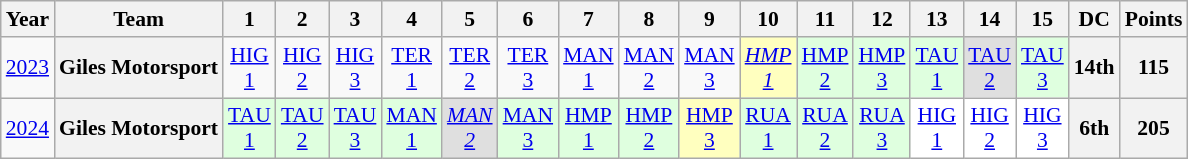<table class="wikitable" style="text-align:center; font-size:90%">
<tr>
<th>Year</th>
<th>Team</th>
<th>1</th>
<th>2</th>
<th>3</th>
<th>4</th>
<th>5</th>
<th>6</th>
<th>7</th>
<th>8</th>
<th>9</th>
<th>10</th>
<th>11</th>
<th>12</th>
<th>13</th>
<th>14</th>
<th>15</th>
<th>DC</th>
<th>Points</th>
</tr>
<tr>
<td><a href='#'>2023</a></td>
<th>Giles Motorsport</th>
<td><a href='#'>HIG<br>1</a></td>
<td><a href='#'>HIG<br>2</a></td>
<td><a href='#'>HIG<br>3</a></td>
<td><a href='#'>TER<br>1</a></td>
<td><a href='#'>TER<br>2</a></td>
<td><a href='#'>TER<br>3</a></td>
<td><a href='#'>MAN<br>1</a></td>
<td><a href='#'>MAN<br>2</a></td>
<td><a href='#'>MAN<br>3</a></td>
<td style=background:#FFFFBF><em><a href='#'>HMP<br>1</a></em><br></td>
<td style=background:#DFFFDF><a href='#'>HMP<br>2</a><br></td>
<td style=background:#DFFFDF><a href='#'>HMP<br>3</a><br></td>
<td style=background:#DFFFDF><a href='#'>TAU<br>1</a><br></td>
<td style=background:#DFDFDF><a href='#'>TAU<br>2</a><br></td>
<td style=background:#DFFFDF><a href='#'>TAU<br>3</a><br></td>
<th style=background:#>14th</th>
<th style=background:#>115</th>
</tr>
<tr>
<td><a href='#'>2024</a></td>
<th>Giles Motorsport</th>
<td style=background:#DFFFDF><a href='#'>TAU<br>1</a><br></td>
<td style=background:#DFFFDF><a href='#'>TAU<br>2</a><br></td>
<td style=background:#DFFFDF><a href='#'>TAU<br>3</a><br></td>
<td style="background:#DFFFDF;"><a href='#'>MAN<br>1</a><br></td>
<td style="background:#DFDFDF;"><em><a href='#'>MAN<br>2</a></em><br></td>
<td style="background:#DFFFDF;"><a href='#'>MAN<br>3</a><br></td>
<td style="background:#DFFFDF;"><a href='#'>HMP<br>1</a><br></td>
<td style="background:#DFFFDF;"><a href='#'>HMP<br>2</a><br></td>
<td style="background:#FFFFBF;"><a href='#'>HMP<br>3</a><br></td>
<td style="background:#DFFFDF;"><a href='#'>RUA<br>1</a><br></td>
<td style="background:#DFFFDF;"><a href='#'>RUA<br>2</a><br></td>
<td style="background:#DFFFDF;"><a href='#'>RUA<br>3</a><br></td>
<td style="background:#FFFFFF;"><a href='#'>HIG<br>1</a><br></td>
<td style="background:#FFFFFF;"><a href='#'>HIG<br>2</a><br></td>
<td style="background:#FFFFFF;"><a href='#'>HIG<br>3</a><br></td>
<th>6th</th>
<th>205</th>
</tr>
</table>
